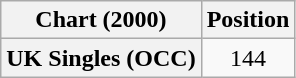<table class="wikitable plainrowheaders" style="text-align:center">
<tr>
<th>Chart (2000)</th>
<th>Position</th>
</tr>
<tr>
<th scope="row">UK Singles (OCC)</th>
<td>144</td>
</tr>
</table>
